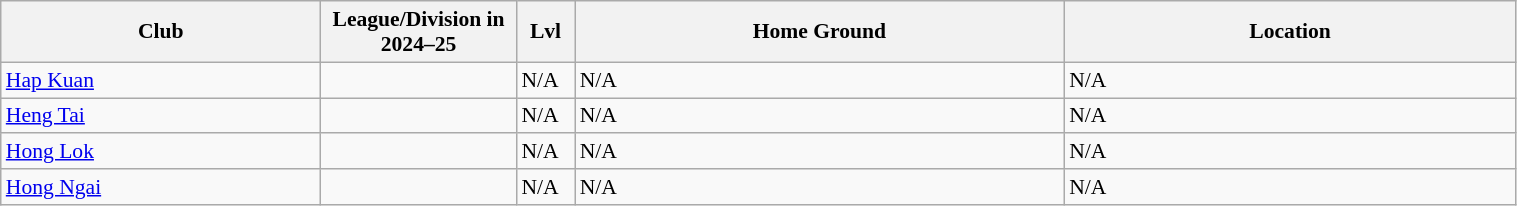<table class="wikitable sortable" width=80% style="font-size:90%">
<tr>
<th width=17%><strong>Club</strong></th>
<th width=10%><strong>League/Division in 2024–25</strong></th>
<th width=3%><strong>Lvl</strong></th>
<th width=26%><strong>Home Ground</strong></th>
<th width=24%><strong>Location</strong></th>
</tr>
<tr>
<td><a href='#'>Hap Kuan</a></td>
<td></td>
<td>N/A</td>
<td>N/A</td>
<td>N/A</td>
</tr>
<tr>
<td><a href='#'>Heng Tai</a></td>
<td></td>
<td>N/A</td>
<td>N/A</td>
<td>N/A</td>
</tr>
<tr>
<td><a href='#'>Hong Lok</a></td>
<td></td>
<td>N/A</td>
<td>N/A</td>
<td>N/A</td>
</tr>
<tr>
<td><a href='#'>Hong Ngai</a></td>
<td></td>
<td>N/A</td>
<td>N/A</td>
<td>N/A</td>
</tr>
</table>
